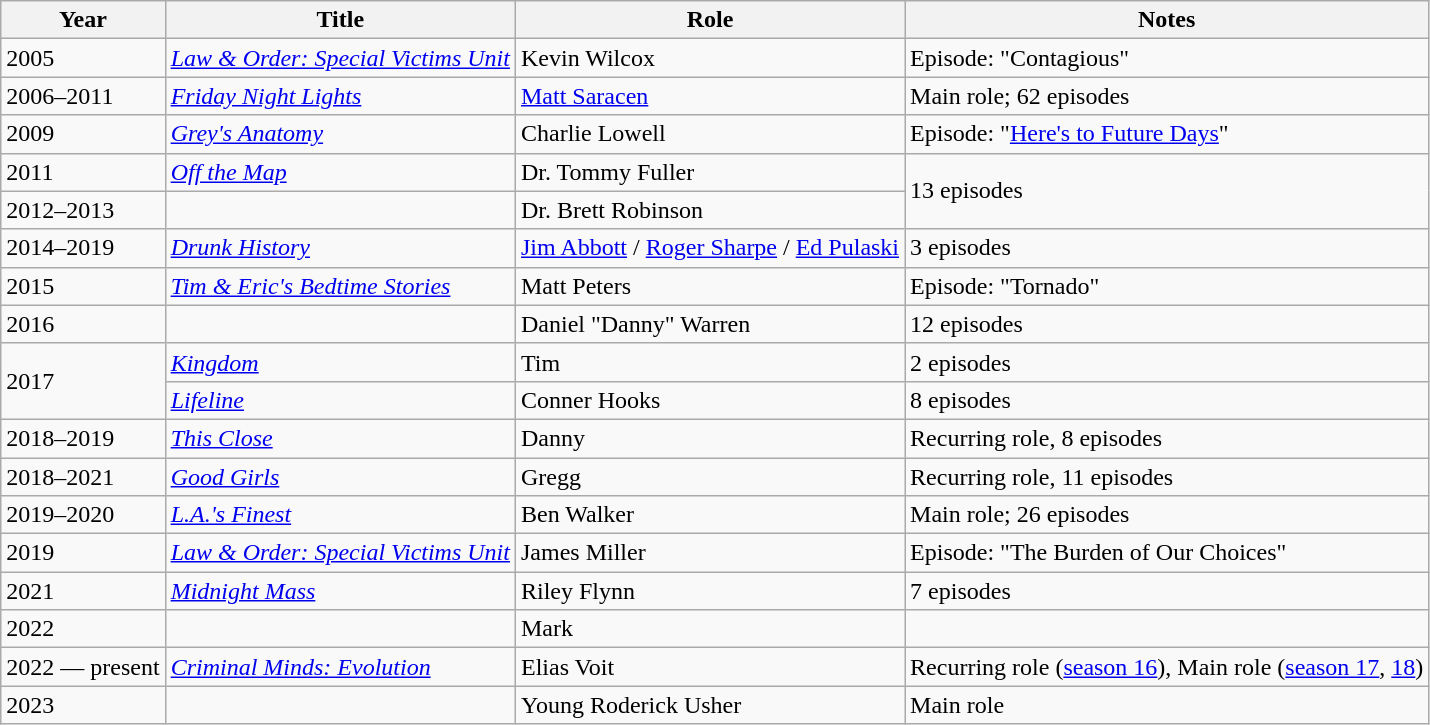<table class="wikitable sortable">
<tr>
<th>Year</th>
<th>Title</th>
<th>Role</th>
<th class="unsortable">Notes</th>
</tr>
<tr>
<td>2005</td>
<td><em><a href='#'>Law & Order: Special Victims Unit</a></em></td>
<td>Kevin Wilcox</td>
<td>Episode: "Contagious"</td>
</tr>
<tr>
<td>2006–2011</td>
<td><em><a href='#'>Friday Night Lights</a></em></td>
<td><a href='#'>Matt Saracen</a></td>
<td>Main role; 62 episodes</td>
</tr>
<tr>
<td>2009</td>
<td><em><a href='#'>Grey's Anatomy</a></em></td>
<td>Charlie Lowell</td>
<td>Episode: "<a href='#'>Here's to Future Days</a>"</td>
</tr>
<tr>
<td>2011</td>
<td><em><a href='#'>Off the Map</a></em></td>
<td>Dr. Tommy Fuller</td>
<td rowspan=2>13 episodes</td>
</tr>
<tr>
<td>2012–2013</td>
<td><em></em></td>
<td>Dr. Brett Robinson</td>
</tr>
<tr>
<td>2014–2019</td>
<td><em><a href='#'>Drunk History</a></em></td>
<td><a href='#'>Jim Abbott</a> / <a href='#'>Roger Sharpe</a> / <a href='#'>Ed Pulaski</a></td>
<td>3 episodes</td>
</tr>
<tr>
<td>2015</td>
<td><em><a href='#'>Tim & Eric's Bedtime Stories</a></em></td>
<td>Matt Peters</td>
<td>Episode: "Tornado"</td>
</tr>
<tr>
<td>2016</td>
<td><em></em></td>
<td>Daniel "Danny" Warren</td>
<td>12 episodes</td>
</tr>
<tr>
<td rowspan=2>2017</td>
<td><em><a href='#'>Kingdom</a></em></td>
<td>Tim</td>
<td>2 episodes</td>
</tr>
<tr>
<td><em><a href='#'>Lifeline</a></em></td>
<td>Conner Hooks</td>
<td>8 episodes</td>
</tr>
<tr>
<td>2018–2019</td>
<td><em><a href='#'>This Close</a></em></td>
<td>Danny</td>
<td>Recurring role, 8 episodes</td>
</tr>
<tr>
<td>2018–2021</td>
<td><em><a href='#'>Good Girls</a></em></td>
<td>Gregg</td>
<td>Recurring role, 11 episodes</td>
</tr>
<tr>
<td>2019–2020</td>
<td><em><a href='#'>L.A.'s Finest</a></em></td>
<td>Ben Walker</td>
<td>Main role; 26 episodes</td>
</tr>
<tr>
<td>2019</td>
<td><em><a href='#'>Law & Order: Special Victims Unit</a></em></td>
<td>James Miller</td>
<td>Episode: "The Burden of Our Choices"</td>
</tr>
<tr>
<td>2021</td>
<td><em><a href='#'>Midnight Mass</a></em></td>
<td>Riley Flynn</td>
<td>7 episodes</td>
</tr>
<tr>
<td>2022</td>
<td><em></em></td>
<td>Mark</td>
<td></td>
</tr>
<tr>
<td>2022 — present</td>
<td><em><a href='#'>Criminal Minds: Evolution</a></em></td>
<td>Elias Voit</td>
<td>Recurring role (<a href='#'>season 16</a>), Main role (<a href='#'>season 17</a>, <a href='#'>18</a>)</td>
</tr>
<tr>
<td>2023</td>
<td><em></em></td>
<td>Young Roderick Usher</td>
<td>Main role</td>
</tr>
</table>
